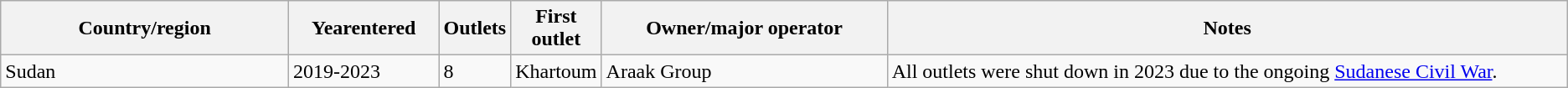<table class="wikitable sortable">
<tr>
<th style="width:20%">Country/region</th>
<th style="width:10%">Yearentered</th>
<th>Outlets</th>
<th>First outlet</th>
<th style="width:20%">Owner/major operator</th>
<th style="width:50%">Notes</th>
</tr>
<tr>
<td>Sudan</td>
<td>2019-2023</td>
<td>8</td>
<td>Khartoum</td>
<td>Araak Group</td>
<td>All outlets were shut down in 2023 due to the ongoing <a href='#'>Sudanese Civil War</a>.</td>
</tr>
</table>
